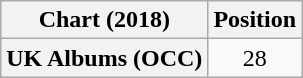<table class="wikitable plainrowheaders" style="text-align:center">
<tr>
<th scope="col">Chart (2018)</th>
<th scope="col">Position</th>
</tr>
<tr>
<th scope="row">UK Albums (OCC)</th>
<td>28</td>
</tr>
</table>
